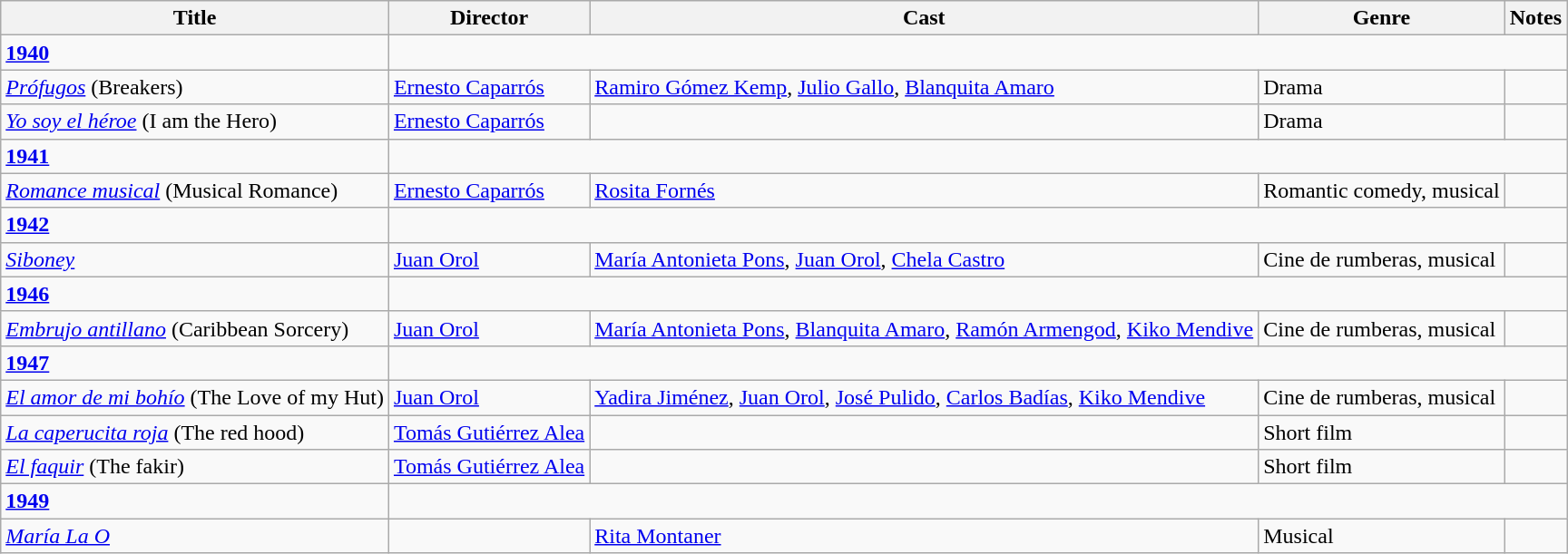<table class="wikitable">
<tr>
<th>Title</th>
<th>Director</th>
<th>Cast</th>
<th>Genre</th>
<th>Notes</th>
</tr>
<tr>
<td><strong><a href='#'>1940</a></strong></td>
</tr>
<tr>
<td><em><a href='#'>Prófugos</a></em> (Breakers)</td>
<td><a href='#'>Ernesto Caparrós</a></td>
<td><a href='#'>Ramiro Gómez Kemp</a>, <a href='#'>Julio Gallo</a>, <a href='#'>Blanquita Amaro</a></td>
<td>Drama</td>
<td></td>
</tr>
<tr>
<td><em><a href='#'>Yo soy el héroe</a></em> (I am the Hero)</td>
<td><a href='#'>Ernesto Caparrós</a></td>
<td></td>
<td>Drama</td>
<td></td>
</tr>
<tr>
<td><strong><a href='#'>1941</a></strong></td>
</tr>
<tr>
<td><em><a href='#'>Romance musical</a></em> (Musical Romance)</td>
<td><a href='#'>Ernesto Caparrós</a></td>
<td><a href='#'>Rosita Fornés</a></td>
<td>Romantic comedy, musical</td>
<td></td>
</tr>
<tr>
<td><strong><a href='#'>1942</a></strong></td>
</tr>
<tr>
<td><em><a href='#'>Siboney</a></em></td>
<td><a href='#'>Juan Orol</a></td>
<td><a href='#'>María Antonieta Pons</a>, <a href='#'>Juan Orol</a>, <a href='#'>Chela Castro</a></td>
<td>Cine de rumberas, musical</td>
<td></td>
</tr>
<tr>
<td><strong><a href='#'>1946</a></strong></td>
</tr>
<tr>
<td><em><a href='#'>Embrujo antillano</a></em> (Caribbean Sorcery)</td>
<td><a href='#'>Juan Orol</a></td>
<td><a href='#'>María Antonieta Pons</a>, <a href='#'>Blanquita Amaro</a>, <a href='#'>Ramón Armengod</a>, <a href='#'>Kiko Mendive</a></td>
<td>Cine de rumberas, musical</td>
<td></td>
</tr>
<tr>
<td><strong><a href='#'>1947</a></strong></td>
</tr>
<tr>
<td><em><a href='#'>El amor de mi bohío</a></em> (The Love of my Hut)</td>
<td><a href='#'>Juan Orol</a></td>
<td><a href='#'>Yadira Jiménez</a>, <a href='#'>Juan Orol</a>, <a href='#'>José Pulido</a>, <a href='#'>Carlos Badías</a>, <a href='#'>Kiko Mendive</a></td>
<td>Cine de rumberas, musical</td>
<td></td>
</tr>
<tr>
<td><em><a href='#'>La caperucita roja</a></em> (The red hood)</td>
<td><a href='#'>Tomás Gutiérrez Alea</a></td>
<td></td>
<td>Short film</td>
<td></td>
</tr>
<tr>
<td><em><a href='#'>El faquir</a></em> (The fakir)</td>
<td><a href='#'>Tomás Gutiérrez Alea</a></td>
<td></td>
<td>Short film</td>
<td></td>
</tr>
<tr>
<td><strong><a href='#'>1949</a></strong></td>
</tr>
<tr>
<td><em><a href='#'>María La O</a></em></td>
<td></td>
<td><a href='#'>Rita Montaner</a></td>
<td>Musical</td>
<td></td>
</tr>
</table>
